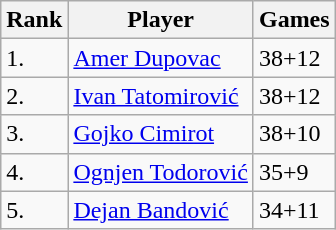<table class="wikitable">
<tr>
<th>Rank</th>
<th>Player</th>
<th>Games</th>
</tr>
<tr>
<td>1.</td>
<td> <a href='#'>Amer Dupovac</a></td>
<td>38+12</td>
</tr>
<tr>
<td>2.</td>
<td> <a href='#'>Ivan Tatomirović</a></td>
<td>38+12</td>
</tr>
<tr>
<td>3.</td>
<td> <a href='#'>Gojko Cimirot</a></td>
<td>38+10</td>
</tr>
<tr>
<td>4.</td>
<td> <a href='#'>Ognjen Todorović</a></td>
<td>35+9</td>
</tr>
<tr>
<td>5.</td>
<td> <a href='#'>Dejan Bandović</a></td>
<td>34+11</td>
</tr>
</table>
